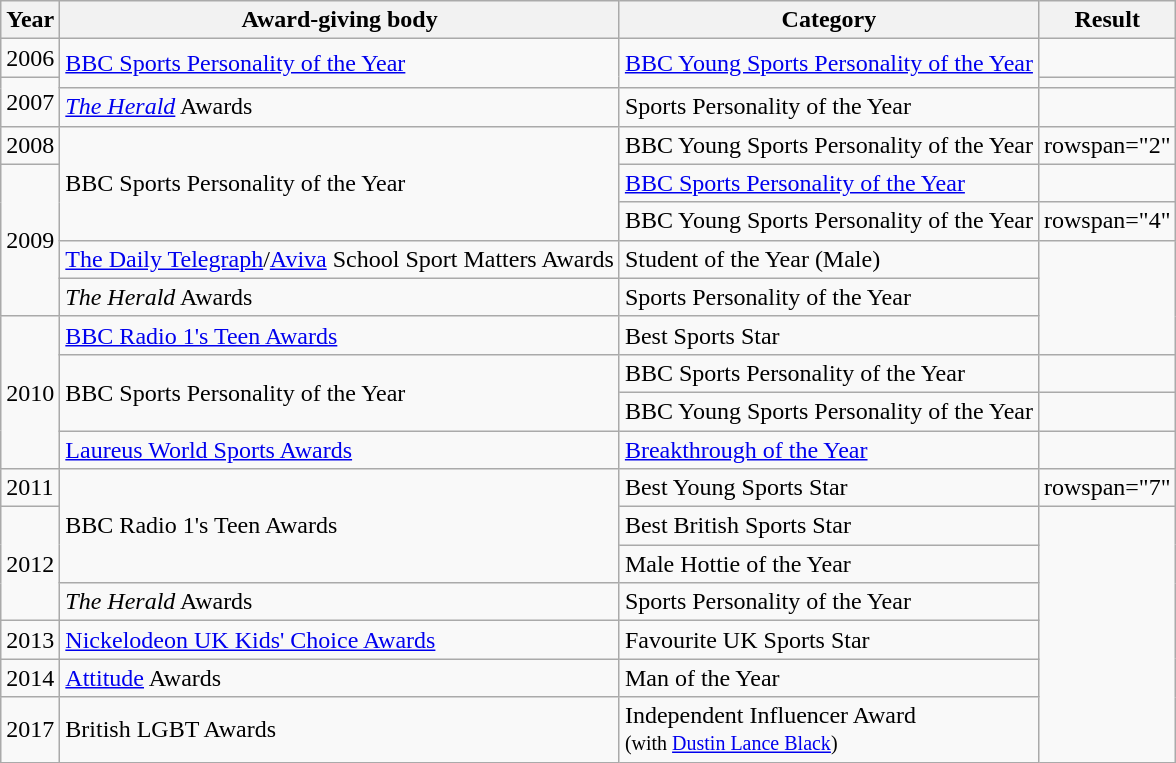<table class="wikitable">
<tr>
<th>Year</th>
<th>Award-giving body</th>
<th>Category</th>
<th>Result</th>
</tr>
<tr>
<td>2006</td>
<td rowspan="2"><a href='#'>BBC Sports Personality of the Year</a></td>
<td rowspan="2"><a href='#'>BBC Young Sports Personality of the Year</a></td>
<td></td>
</tr>
<tr>
<td rowspan="2">2007</td>
<td></td>
</tr>
<tr>
<td><em><a href='#'>The Herald</a></em> Awards</td>
<td>Sports Personality of the Year</td>
<td></td>
</tr>
<tr>
<td>2008</td>
<td rowspan="3">BBC Sports Personality of the Year</td>
<td>BBC Young Sports Personality of the Year</td>
<td>rowspan="2" </td>
</tr>
<tr>
<td rowspan="4">2009</td>
<td><a href='#'>BBC Sports Personality of the Year</a></td>
</tr>
<tr>
<td>BBC Young Sports Personality of the Year</td>
<td>rowspan="4" </td>
</tr>
<tr>
<td><a href='#'>The Daily Telegraph</a>/<a href='#'>Aviva</a> School Sport Matters Awards</td>
<td>Student of the Year (Male)</td>
</tr>
<tr>
<td><em>The Herald</em> Awards</td>
<td>Sports Personality of the Year</td>
</tr>
<tr>
<td rowspan="4">2010</td>
<td><a href='#'>BBC Radio 1's Teen Awards</a></td>
<td>Best Sports Star</td>
</tr>
<tr>
<td rowspan="2">BBC Sports Personality of the Year</td>
<td>BBC Sports Personality of the Year</td>
<td></td>
</tr>
<tr>
<td>BBC Young Sports Personality of the Year</td>
<td></td>
</tr>
<tr>
<td><a href='#'>Laureus World Sports Awards</a></td>
<td><a href='#'>Breakthrough of the Year</a></td>
<td></td>
</tr>
<tr>
<td>2011</td>
<td rowspan="3">BBC Radio 1's Teen Awards</td>
<td>Best Young Sports Star</td>
<td>rowspan="7" </td>
</tr>
<tr>
<td rowspan="3">2012</td>
<td>Best British Sports Star</td>
</tr>
<tr>
<td>Male Hottie of the Year</td>
</tr>
<tr>
<td><em>The Herald</em> Awards</td>
<td>Sports Personality of the Year</td>
</tr>
<tr>
<td>2013</td>
<td><a href='#'>Nickelodeon UK Kids' Choice Awards</a></td>
<td>Favourite UK Sports Star</td>
</tr>
<tr>
<td>2014</td>
<td><a href='#'>Attitude</a> Awards</td>
<td>Man of the Year</td>
</tr>
<tr>
<td>2017</td>
<td>British LGBT Awards</td>
<td>Independent Influencer Award<br><small>(with <a href='#'>Dustin Lance Black</a>)</small></td>
</tr>
</table>
